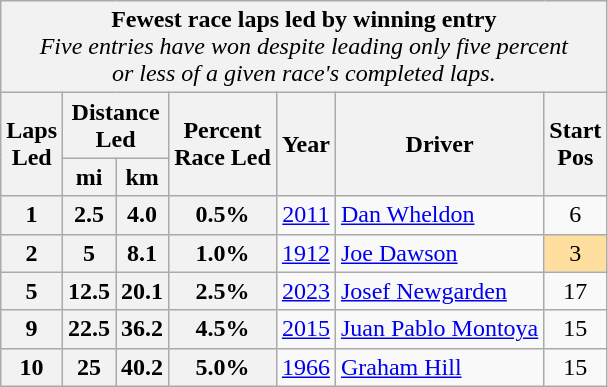<table class="wikitable">
<tr>
<td style="background:#F2F2F2;" align="center" colspan="7"><strong>Fewest race laps led by winning entry</strong><br><em>Five entries have won despite leading only five percent<br>or less of a given race's completed laps.</em></td>
</tr>
<tr>
<td style="background:#F2F2F2;" align="center" rowspan="2"><strong>Laps<br>Led</strong></td>
<td style="background:#F2F2F2;" align="center" colspan="2"><strong>Distance<br>Led</strong></td>
<td style="background:#F2F2F2;" align="center" rowspan="2"><strong>Percent<br>Race Led</strong></td>
<td style="background:#F2F2F2;" align="center" rowspan="2"><strong>Year</strong></td>
<td style="background:#F2F2F2;" align="center" rowspan="2"><strong>Driver</strong></td>
<td style="background:#F2F2F2;" align="center" rowspan="2"><strong>Start<br>Pos</strong></td>
</tr>
<tr>
<td style="background:#F2F2F2;" align="center"><strong>mi</strong></td>
<td style="background:#F2F2F2;" align="center"><strong>km</strong></td>
</tr>
<tr>
<td style="background:#F2F2F2;" align=center><strong>1</strong></td>
<td style="background:#F2F2F2;" align=center><strong>2.5</strong></td>
<td style="background:#F2F2F2;" align=center><strong>4.0</strong></td>
<td style="background:#F2F2F2;" align=center><strong>0.5%</strong></td>
<td align=center><a href='#'>2011</a></td>
<td> <a href='#'>Dan Wheldon</a></td>
<td align=center>6</td>
</tr>
<tr>
<td style="background:#F2F2F2;" align=center><strong>2</strong></td>
<td style="background:#F2F2F2;" align=center><strong>5</strong></td>
<td style="background:#F2F2F2;" align=center><strong>8.1</strong></td>
<td style="background:#F2F2F2;" align=center><strong>1.0%</strong></td>
<td align=center><a href='#'>1912</a></td>
<td> <a href='#'>Joe Dawson</a></td>
<td style="background:#FFDF9F;" align=center>3</td>
</tr>
<tr>
<td style="background:#F2F2F2;" align=center><strong>5</strong></td>
<td style="background:#F2F2F2;" align=center><strong>12.5</strong></td>
<td style="background:#F2F2F2;" align=center><strong>20.1</strong></td>
<td style="background:#F2F2F2;" align=center><strong>2.5%</strong></td>
<td align=center><a href='#'>2023</a></td>
<td> <a href='#'>Josef Newgarden</a></td>
<td align=center>17</td>
</tr>
<tr>
<td style="background:#F2F2F2;" align=center><strong>9</strong></td>
<td style="background:#F2F2F2;" align=center><strong>22.5</strong></td>
<td style="background:#F2F2F2;" align=center><strong>36.2</strong></td>
<td style="background:#F2F2F2;" align=center><strong>4.5%</strong></td>
<td align=center><a href='#'>2015</a></td>
<td> <a href='#'>Juan Pablo Montoya</a></td>
<td align=center>15</td>
</tr>
<tr>
<td style="background:#F2F2F2;" align=center><strong>10</strong></td>
<td style="background:#F2F2F2;" align=center><strong>25</strong></td>
<td style="background:#F2F2F2;" align=center><strong>40.2</strong></td>
<td style="background:#F2F2F2;" align=center><strong>5.0%</strong></td>
<td align=center><a href='#'>1966</a></td>
<td> <a href='#'>Graham Hill</a></td>
<td align=center>15</td>
</tr>
</table>
